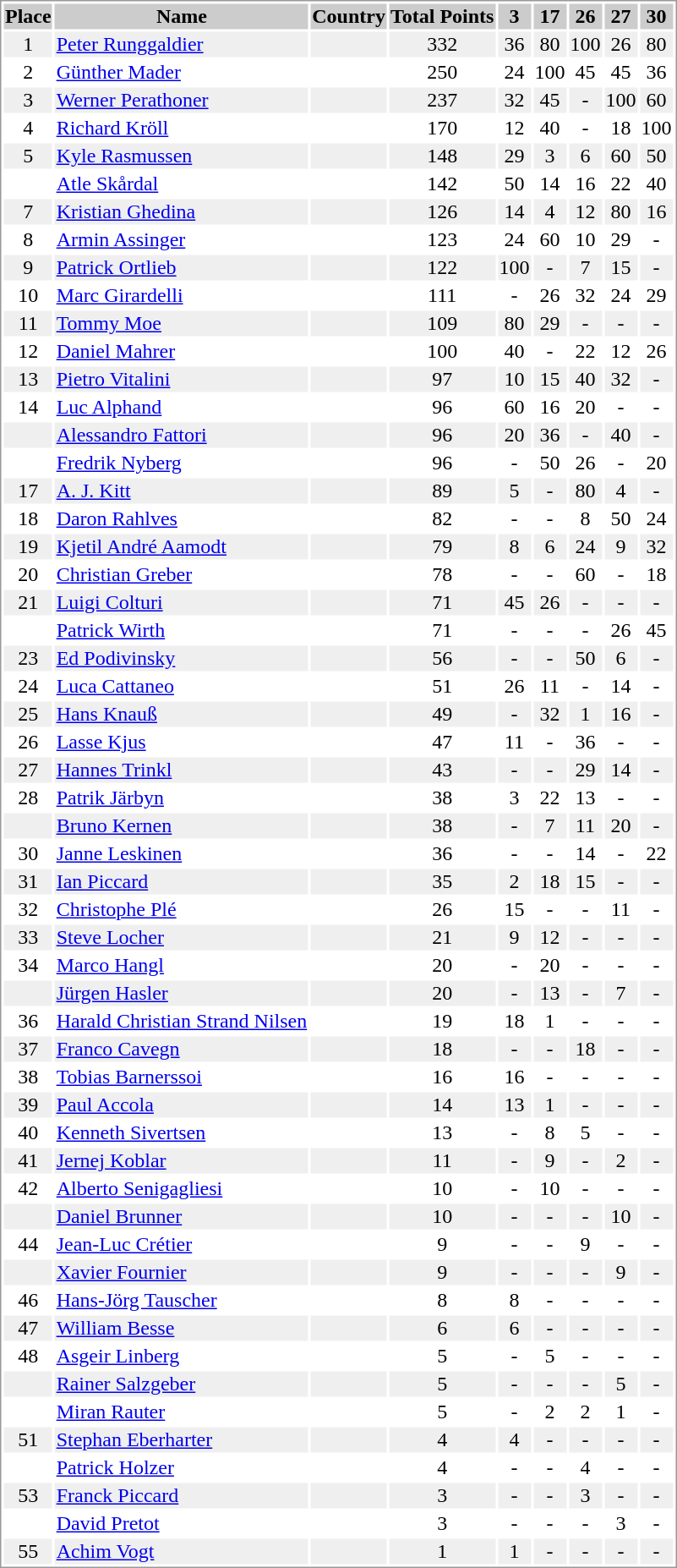<table border="0" style="border: 1px solid #999; background-color:#FFFFFF; text-align:center">
<tr align="center" bgcolor="#CCCCCC">
<th>Place</th>
<th>Name</th>
<th>Country</th>
<th>Total Points</th>
<th>3</th>
<th>17</th>
<th>26</th>
<th>27</th>
<th>30</th>
</tr>
<tr bgcolor="#EFEFEF">
<td>1</td>
<td align="left"><a href='#'>Peter Runggaldier</a></td>
<td align="left"></td>
<td>332</td>
<td>36</td>
<td>80</td>
<td>100</td>
<td>26</td>
<td>80</td>
</tr>
<tr>
<td>2</td>
<td align="left"><a href='#'>Günther Mader</a></td>
<td align="left"></td>
<td>250</td>
<td>24</td>
<td>100</td>
<td>45</td>
<td>45</td>
<td>36</td>
</tr>
<tr bgcolor="#EFEFEF">
<td>3</td>
<td align="left"><a href='#'>Werner Perathoner</a></td>
<td align="left"></td>
<td>237</td>
<td>32</td>
<td>45</td>
<td>-</td>
<td>100</td>
<td>60</td>
</tr>
<tr>
<td>4</td>
<td align="left"><a href='#'>Richard Kröll</a></td>
<td align="left"></td>
<td>170</td>
<td>12</td>
<td>40</td>
<td>-</td>
<td>18</td>
<td>100</td>
</tr>
<tr bgcolor="#EFEFEF">
<td>5</td>
<td align="left"><a href='#'>Kyle Rasmussen</a></td>
<td align="left"></td>
<td>148</td>
<td>29</td>
<td>3</td>
<td>6</td>
<td>60</td>
<td>50</td>
</tr>
<tr>
<td></td>
<td align="left"><a href='#'>Atle Skårdal</a></td>
<td align="left"></td>
<td>142</td>
<td>50</td>
<td>14</td>
<td>16</td>
<td>22</td>
<td>40</td>
</tr>
<tr bgcolor="#EFEFEF">
<td>7</td>
<td align="left"><a href='#'>Kristian Ghedina</a></td>
<td align="left"></td>
<td>126</td>
<td>14</td>
<td>4</td>
<td>12</td>
<td>80</td>
<td>16</td>
</tr>
<tr>
<td>8</td>
<td align="left"><a href='#'>Armin Assinger</a></td>
<td align="left"></td>
<td>123</td>
<td>24</td>
<td>60</td>
<td>10</td>
<td>29</td>
<td>-</td>
</tr>
<tr bgcolor="#EFEFEF">
<td>9</td>
<td align="left"><a href='#'>Patrick Ortlieb</a></td>
<td align="left"></td>
<td>122</td>
<td>100</td>
<td>-</td>
<td>7</td>
<td>15</td>
<td>-</td>
</tr>
<tr>
<td>10</td>
<td align="left"><a href='#'>Marc Girardelli</a></td>
<td align="left"></td>
<td>111</td>
<td>-</td>
<td>26</td>
<td>32</td>
<td>24</td>
<td>29</td>
</tr>
<tr bgcolor="#EFEFEF">
<td>11</td>
<td align="left"><a href='#'>Tommy Moe</a></td>
<td align="left"></td>
<td>109</td>
<td>80</td>
<td>29</td>
<td>-</td>
<td>-</td>
<td>-</td>
</tr>
<tr>
<td>12</td>
<td align="left"><a href='#'>Daniel Mahrer</a></td>
<td align="left"></td>
<td>100</td>
<td>40</td>
<td>-</td>
<td>22</td>
<td>12</td>
<td>26</td>
</tr>
<tr bgcolor="#EFEFEF">
<td>13</td>
<td align="left"><a href='#'>Pietro Vitalini</a></td>
<td align="left"></td>
<td>97</td>
<td>10</td>
<td>15</td>
<td>40</td>
<td>32</td>
<td>-</td>
</tr>
<tr>
<td>14</td>
<td align="left"><a href='#'>Luc Alphand</a></td>
<td align="left"></td>
<td>96</td>
<td>60</td>
<td>16</td>
<td>20</td>
<td>-</td>
<td>-</td>
</tr>
<tr bgcolor="#EFEFEF">
<td></td>
<td align="left"><a href='#'>Alessandro Fattori</a></td>
<td align="left"></td>
<td>96</td>
<td>20</td>
<td>36</td>
<td>-</td>
<td>40</td>
<td>-</td>
</tr>
<tr>
<td></td>
<td align="left"><a href='#'>Fredrik Nyberg</a></td>
<td align="left"></td>
<td>96</td>
<td>-</td>
<td>50</td>
<td>26</td>
<td>-</td>
<td>20</td>
</tr>
<tr bgcolor="#EFEFEF">
<td>17</td>
<td align="left"><a href='#'>A. J. Kitt</a></td>
<td align="left"></td>
<td>89</td>
<td>5</td>
<td>-</td>
<td>80</td>
<td>4</td>
<td>-</td>
</tr>
<tr>
<td>18</td>
<td align="left"><a href='#'>Daron Rahlves</a></td>
<td align="left"></td>
<td>82</td>
<td>-</td>
<td>-</td>
<td>8</td>
<td>50</td>
<td>24</td>
</tr>
<tr bgcolor="#EFEFEF">
<td>19</td>
<td align="left"><a href='#'>Kjetil André Aamodt</a></td>
<td align="left"></td>
<td>79</td>
<td>8</td>
<td>6</td>
<td>24</td>
<td>9</td>
<td>32</td>
</tr>
<tr>
<td>20</td>
<td align="left"><a href='#'>Christian Greber</a></td>
<td align="left"></td>
<td>78</td>
<td>-</td>
<td>-</td>
<td>60</td>
<td>-</td>
<td>18</td>
</tr>
<tr bgcolor="#EFEFEF">
<td>21</td>
<td align="left"><a href='#'>Luigi Colturi</a></td>
<td align="left"></td>
<td>71</td>
<td>45</td>
<td>26</td>
<td>-</td>
<td>-</td>
<td>-</td>
</tr>
<tr>
<td></td>
<td align="left"><a href='#'>Patrick Wirth</a></td>
<td align="left"></td>
<td>71</td>
<td>-</td>
<td>-</td>
<td>-</td>
<td>26</td>
<td>45</td>
</tr>
<tr bgcolor="#EFEFEF">
<td>23</td>
<td align="left"><a href='#'>Ed Podivinsky</a></td>
<td align="left"></td>
<td>56</td>
<td>-</td>
<td>-</td>
<td>50</td>
<td>6</td>
<td>-</td>
</tr>
<tr>
<td>24</td>
<td align="left"><a href='#'>Luca Cattaneo</a></td>
<td align="left"></td>
<td>51</td>
<td>26</td>
<td>11</td>
<td>-</td>
<td>14</td>
<td>-</td>
</tr>
<tr bgcolor="#EFEFEF">
<td>25</td>
<td align="left"><a href='#'>Hans Knauß</a></td>
<td align="left"></td>
<td>49</td>
<td>-</td>
<td>32</td>
<td>1</td>
<td>16</td>
<td>-</td>
</tr>
<tr>
<td>26</td>
<td align="left"><a href='#'>Lasse Kjus</a></td>
<td align="left"></td>
<td>47</td>
<td>11</td>
<td>-</td>
<td>36</td>
<td>-</td>
<td>-</td>
</tr>
<tr bgcolor="#EFEFEF">
<td>27</td>
<td align="left"><a href='#'>Hannes Trinkl</a></td>
<td align="left"></td>
<td>43</td>
<td>-</td>
<td>-</td>
<td>29</td>
<td>14</td>
<td>-</td>
</tr>
<tr>
<td>28</td>
<td align="left"><a href='#'>Patrik Järbyn</a></td>
<td align="left"></td>
<td>38</td>
<td>3</td>
<td>22</td>
<td>13</td>
<td>-</td>
<td>-</td>
</tr>
<tr bgcolor="#EFEFEF">
<td></td>
<td align="left"><a href='#'>Bruno Kernen</a></td>
<td align="left"></td>
<td>38</td>
<td>-</td>
<td>7</td>
<td>11</td>
<td>20</td>
<td>-</td>
</tr>
<tr>
<td>30</td>
<td align="left"><a href='#'>Janne Leskinen</a></td>
<td align="left"></td>
<td>36</td>
<td>-</td>
<td>-</td>
<td>14</td>
<td>-</td>
<td>22</td>
</tr>
<tr bgcolor="#EFEFEF">
<td>31</td>
<td align="left"><a href='#'>Ian Piccard</a></td>
<td align="left"></td>
<td>35</td>
<td>2</td>
<td>18</td>
<td>15</td>
<td>-</td>
<td>-</td>
</tr>
<tr>
<td>32</td>
<td align="left"><a href='#'>Christophe Plé</a></td>
<td align="left"></td>
<td>26</td>
<td>15</td>
<td>-</td>
<td>-</td>
<td>11</td>
<td>-</td>
</tr>
<tr bgcolor="#EFEFEF">
<td>33</td>
<td align="left"><a href='#'>Steve Locher</a></td>
<td align="left"></td>
<td>21</td>
<td>9</td>
<td>12</td>
<td>-</td>
<td>-</td>
<td>-</td>
</tr>
<tr>
<td>34</td>
<td align="left"><a href='#'>Marco Hangl</a></td>
<td align="left"></td>
<td>20</td>
<td>-</td>
<td>20</td>
<td>-</td>
<td>-</td>
<td>-</td>
</tr>
<tr bgcolor="#EFEFEF">
<td></td>
<td align="left"><a href='#'>Jürgen Hasler</a></td>
<td align="left"></td>
<td>20</td>
<td>-</td>
<td>13</td>
<td>-</td>
<td>7</td>
<td>-</td>
</tr>
<tr>
<td>36</td>
<td align="left"><a href='#'>Harald Christian Strand Nilsen</a></td>
<td align="left"></td>
<td>19</td>
<td>18</td>
<td>1</td>
<td>-</td>
<td>-</td>
<td>-</td>
</tr>
<tr bgcolor="#EFEFEF">
<td>37</td>
<td align="left"><a href='#'>Franco Cavegn</a></td>
<td align="left"></td>
<td>18</td>
<td>-</td>
<td>-</td>
<td>18</td>
<td>-</td>
<td>-</td>
</tr>
<tr>
<td>38</td>
<td align="left"><a href='#'>Tobias Barnerssoi</a></td>
<td align="left"></td>
<td>16</td>
<td>16</td>
<td>-</td>
<td>-</td>
<td>-</td>
<td>-</td>
</tr>
<tr bgcolor="#EFEFEF">
<td>39</td>
<td align="left"><a href='#'>Paul Accola</a></td>
<td align="left"></td>
<td>14</td>
<td>13</td>
<td>1</td>
<td>-</td>
<td>-</td>
<td>-</td>
</tr>
<tr>
<td>40</td>
<td align="left"><a href='#'>Kenneth Sivertsen</a></td>
<td align="left"></td>
<td>13</td>
<td>-</td>
<td>8</td>
<td>5</td>
<td>-</td>
<td>-</td>
</tr>
<tr bgcolor="#EFEFEF">
<td>41</td>
<td align="left"><a href='#'>Jernej Koblar</a></td>
<td align="left"></td>
<td>11</td>
<td>-</td>
<td>9</td>
<td>-</td>
<td>2</td>
<td>-</td>
</tr>
<tr>
<td>42</td>
<td align="left"><a href='#'>Alberto Senigagliesi</a></td>
<td align="left"></td>
<td>10</td>
<td>-</td>
<td>10</td>
<td>-</td>
<td>-</td>
<td>-</td>
</tr>
<tr bgcolor="#EFEFEF">
<td></td>
<td align="left"><a href='#'>Daniel Brunner</a></td>
<td align="left"></td>
<td>10</td>
<td>-</td>
<td>-</td>
<td>-</td>
<td>10</td>
<td>-</td>
</tr>
<tr>
<td>44</td>
<td align="left"><a href='#'>Jean-Luc Crétier</a></td>
<td align="left"></td>
<td>9</td>
<td>-</td>
<td>-</td>
<td>9</td>
<td>-</td>
<td>-</td>
</tr>
<tr bgcolor="#EFEFEF">
<td></td>
<td align="left"><a href='#'>Xavier Fournier</a></td>
<td align="left"></td>
<td>9</td>
<td>-</td>
<td>-</td>
<td>-</td>
<td>9</td>
<td>-</td>
</tr>
<tr>
<td>46</td>
<td align="left"><a href='#'>Hans-Jörg Tauscher</a></td>
<td align="left"></td>
<td>8</td>
<td>8</td>
<td>-</td>
<td>-</td>
<td>-</td>
<td>-</td>
</tr>
<tr bgcolor="#EFEFEF">
<td>47</td>
<td align="left"><a href='#'>William Besse</a></td>
<td align="left"></td>
<td>6</td>
<td>6</td>
<td>-</td>
<td>-</td>
<td>-</td>
<td>-</td>
</tr>
<tr>
<td>48</td>
<td align="left"><a href='#'>Asgeir Linberg</a></td>
<td align="left"></td>
<td>5</td>
<td>-</td>
<td>5</td>
<td>-</td>
<td>-</td>
<td>-</td>
</tr>
<tr bgcolor="#EFEFEF">
<td></td>
<td align="left"><a href='#'>Rainer Salzgeber</a></td>
<td align="left"></td>
<td>5</td>
<td>-</td>
<td>-</td>
<td>-</td>
<td>5</td>
<td>-</td>
</tr>
<tr>
<td></td>
<td align="left"><a href='#'>Miran Rauter</a></td>
<td align="left"></td>
<td>5</td>
<td>-</td>
<td>2</td>
<td>2</td>
<td>1</td>
<td>-</td>
</tr>
<tr bgcolor="#EFEFEF">
<td>51</td>
<td align="left"><a href='#'>Stephan Eberharter</a></td>
<td align="left"></td>
<td>4</td>
<td>4</td>
<td>-</td>
<td>-</td>
<td>-</td>
<td>-</td>
</tr>
<tr>
<td></td>
<td align="left"><a href='#'>Patrick Holzer</a></td>
<td align="left"></td>
<td>4</td>
<td>-</td>
<td>-</td>
<td>4</td>
<td>-</td>
<td>-</td>
</tr>
<tr bgcolor="#EFEFEF">
<td>53</td>
<td align="left"><a href='#'>Franck Piccard</a></td>
<td align="left"></td>
<td>3</td>
<td>-</td>
<td>-</td>
<td>3</td>
<td>-</td>
<td>-</td>
</tr>
<tr>
<td></td>
<td align="left"><a href='#'>David Pretot</a></td>
<td align="left"></td>
<td>3</td>
<td>-</td>
<td>-</td>
<td>-</td>
<td>3</td>
<td>-</td>
</tr>
<tr bgcolor="#EFEFEF">
<td>55</td>
<td align="left"><a href='#'>Achim Vogt</a></td>
<td align="left"></td>
<td>1</td>
<td>1</td>
<td>-</td>
<td>-</td>
<td>-</td>
<td>-</td>
</tr>
</table>
